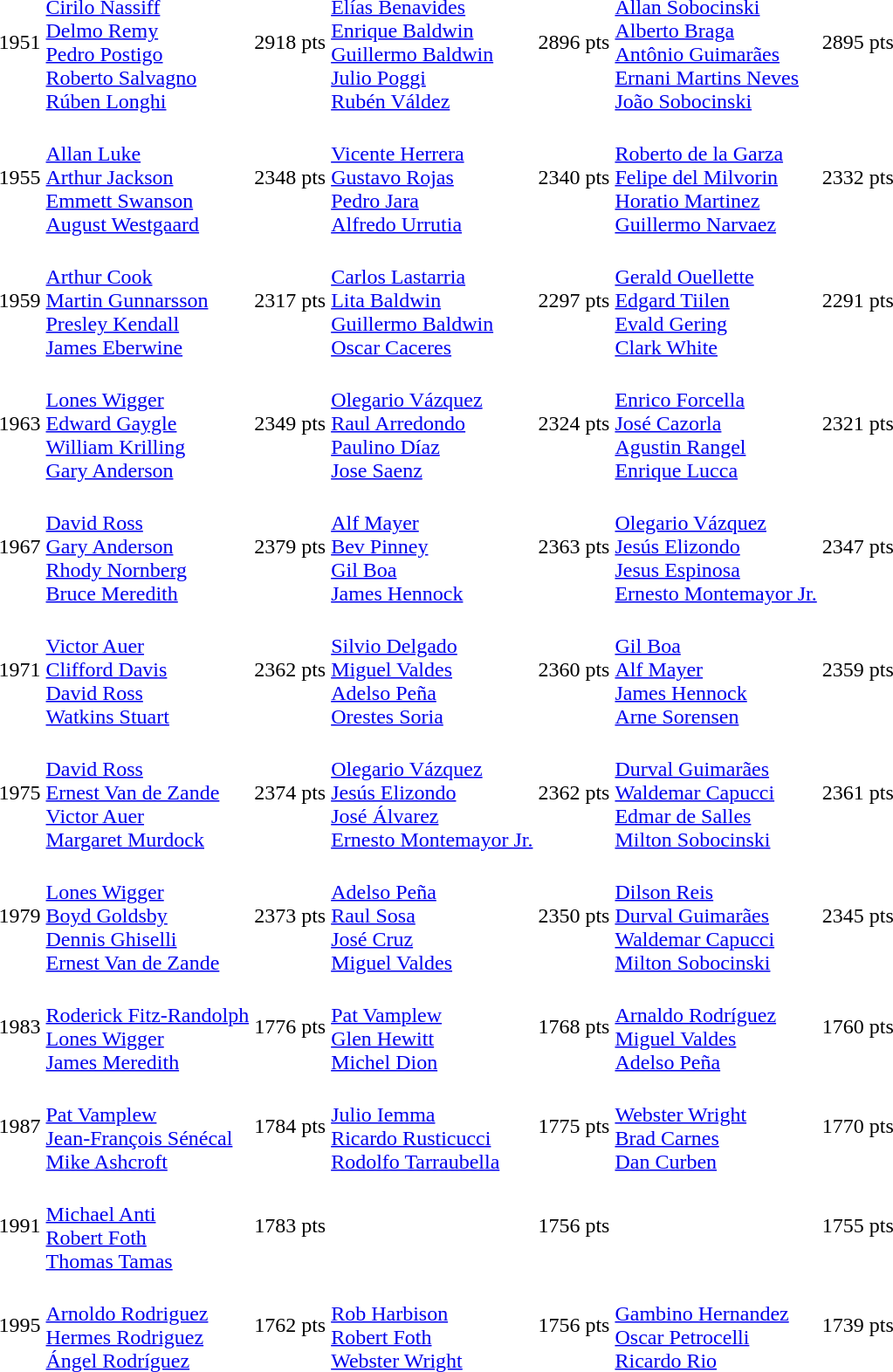<table>
<tr>
<td>1951</td>
<td><br><a href='#'>Cirilo Nassiff</a> <br><a href='#'>Delmo Remy</a> <br> <a href='#'>Pedro Postigo</a> <br> <a href='#'>Roberto Salvagno</a> <br> <a href='#'>Rúben Longhi</a></td>
<td>2918 pts</td>
<td><br><a href='#'>Elías Benavides</a> <br><a href='#'>Enrique Baldwin</a> <br><a href='#'>Guillermo Baldwin</a> <br> <a href='#'>Julio Poggi</a> <br> <a href='#'>Rubén Váldez</a></td>
<td>2896 pts</td>
<td><br><a href='#'>Allan Sobocinski</a> <br><a href='#'>Alberto Braga</a> <br><a href='#'>Antônio Guimarães</a> <br> <a href='#'>Ernani Martins Neves</a> <br> <a href='#'>João Sobocinski</a></td>
<td>2895 pts</td>
</tr>
<tr>
<td>1955</td>
<td><br><a href='#'>Allan Luke</a><br><a href='#'>Arthur Jackson</a><br><a href='#'>Emmett Swanson</a><br><a href='#'>August Westgaard</a></td>
<td>2348 pts</td>
<td><br><a href='#'>Vicente Herrera</a><br><a href='#'>Gustavo Rojas</a><br><a href='#'>Pedro Jara</a><br><a href='#'>Alfredo Urrutia</a></td>
<td>2340 pts</td>
<td><br><a href='#'>Roberto de la Garza</a><br><a href='#'>Felipe del Milvorin</a><br><a href='#'>Horatio Martinez</a><br><a href='#'>Guillermo Narvaez</a></td>
<td>2332 pts</td>
</tr>
<tr>
<td>1959</td>
<td><br><a href='#'>Arthur Cook</a><br><a href='#'>Martin Gunnarsson</a><br><a href='#'>Presley Kendall</a><br><a href='#'>James Eberwine</a></td>
<td>2317 pts</td>
<td><br><a href='#'>Carlos Lastarria</a><br><a href='#'>Lita Baldwin</a><br><a href='#'>Guillermo Baldwin</a><br><a href='#'>Oscar Caceres</a></td>
<td>2297 pts</td>
<td><br><a href='#'>Gerald Ouellette</a><br><a href='#'>Edgard Tiilen</a><br><a href='#'>Evald Gering</a><br><a href='#'>Clark White</a></td>
<td>2291 pts</td>
</tr>
<tr>
<td>1963</td>
<td><br><a href='#'>Lones Wigger</a><br><a href='#'>Edward Gaygle</a><br><a href='#'>William Krilling</a><br><a href='#'>Gary Anderson</a></td>
<td>2349 pts</td>
<td><br><a href='#'>Olegario Vázquez</a><br><a href='#'>Raul Arredondo</a><br><a href='#'>Paulino Díaz</a><br><a href='#'>Jose Saenz</a></td>
<td>2324 pts</td>
<td><br><a href='#'>Enrico Forcella</a><br><a href='#'>José Cazorla</a><br><a href='#'>Agustin Rangel</a><br><a href='#'>Enrique Lucca</a></td>
<td>2321 pts</td>
</tr>
<tr>
<td>1967</td>
<td><br><a href='#'>David Ross</a><br><a href='#'>Gary Anderson</a><br><a href='#'>Rhody Nornberg</a><br><a href='#'>Bruce Meredith</a></td>
<td>2379 pts</td>
<td><br><a href='#'>Alf Mayer</a><br><a href='#'>Bev Pinney</a><br><a href='#'>Gil Boa</a><br><a href='#'>James Hennock</a></td>
<td>2363 pts</td>
<td><br><a href='#'>Olegario Vázquez</a><br><a href='#'>Jesús Elizondo</a><br><a href='#'>Jesus Espinosa</a><br><a href='#'>Ernesto Montemayor Jr.</a></td>
<td>2347 pts</td>
</tr>
<tr>
<td>1971</td>
<td><br><a href='#'>Victor Auer</a><br><a href='#'>Clifford Davis</a><br><a href='#'>David Ross</a><br><a href='#'>Watkins Stuart</a></td>
<td>2362 pts</td>
<td><br><a href='#'>Silvio Delgado</a><br><a href='#'>Miguel Valdes</a><br><a href='#'>Adelso Peña</a><br><a href='#'>Orestes Soria</a></td>
<td>2360 pts</td>
<td><br><a href='#'>Gil Boa</a><br><a href='#'>Alf Mayer</a><br><a href='#'>James Hennock</a><br><a href='#'>Arne Sorensen</a></td>
<td>2359 pts</td>
</tr>
<tr>
<td>1975</td>
<td><br><a href='#'>David Ross</a><br><a href='#'>Ernest Van de Zande</a><br><a href='#'>Victor Auer</a><br><a href='#'>Margaret Murdock</a></td>
<td>2374 pts</td>
<td><br><a href='#'>Olegario Vázquez</a><br><a href='#'>Jesús Elizondo</a><br><a href='#'>José Álvarez</a><br><a href='#'>Ernesto Montemayor Jr.</a></td>
<td>2362 pts</td>
<td><br><a href='#'>Durval Guimarães</a><br><a href='#'>Waldemar Capucci</a><br><a href='#'>Edmar de Salles</a><br><a href='#'>Milton Sobocinski</a></td>
<td>2361 pts</td>
</tr>
<tr>
<td>1979</td>
<td><br><a href='#'>Lones Wigger</a><br><a href='#'>Boyd Goldsby</a><br><a href='#'>Dennis Ghiselli</a><br><a href='#'>Ernest Van de Zande</a></td>
<td>2373 pts</td>
<td><br><a href='#'>Adelso Peña</a><br><a href='#'>Raul Sosa</a><br><a href='#'>José Cruz</a><br><a href='#'>Miguel Valdes</a></td>
<td>2350 pts</td>
<td><br><a href='#'>Dilson Reis</a><br><a href='#'>Durval Guimarães</a><br><a href='#'>Waldemar Capucci</a><br><a href='#'>Milton Sobocinski</a></td>
<td>2345 pts</td>
</tr>
<tr>
<td>1983</td>
<td><br><a href='#'>Roderick Fitz-Randolph</a><br><a href='#'>Lones Wigger</a><br><a href='#'>James Meredith</a></td>
<td>1776 pts</td>
<td><br><a href='#'>Pat Vamplew</a><br><a href='#'>Glen Hewitt</a><br><a href='#'>Michel Dion</a></td>
<td>1768 pts</td>
<td><br><a href='#'>Arnaldo Rodríguez</a><br><a href='#'>Miguel Valdes</a><br><a href='#'>Adelso Peña</a></td>
<td>1760 pts</td>
</tr>
<tr>
<td>1987</td>
<td><br><a href='#'>Pat Vamplew</a><br><a href='#'>Jean-François Sénécal</a><br><a href='#'>Mike Ashcroft</a></td>
<td>1784 pts</td>
<td><br><a href='#'>Julio Iemma</a><br><a href='#'>Ricardo Rusticucci</a><br><a href='#'>Rodolfo Tarraubella</a></td>
<td>1775 pts</td>
<td><br><a href='#'>Webster Wright</a><br><a href='#'>Brad Carnes</a><br><a href='#'>Dan Curben</a></td>
<td>1770 pts</td>
</tr>
<tr>
<td>1991</td>
<td><br><a href='#'>Michael Anti</a><br><a href='#'>Robert Foth</a><br><a href='#'>Thomas Tamas</a></td>
<td>1783 pts</td>
<td style="vertical-align:top;"></td>
<td>1756 pts</td>
<td style="vertical-align:top;"></td>
<td>1755 pts</td>
</tr>
<tr>
<td>1995</td>
<td><br><a href='#'>Arnoldo Rodriguez</a><br><a href='#'>Hermes Rodriguez</a><br><a href='#'>Ángel Rodríguez</a></td>
<td>1762 pts</td>
<td><br><a href='#'>Rob Harbison</a><br><a href='#'>Robert Foth</a><br><a href='#'>Webster Wright</a></td>
<td>1756 pts</td>
<td><br><a href='#'>Gambino Hernandez</a><br><a href='#'>Oscar Petrocelli</a><br><a href='#'>Ricardo Rio</a></td>
<td>1739 pts</td>
</tr>
</table>
